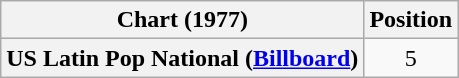<table class="wikitable plainrowheaders" style="text-align:center">
<tr>
<th>Chart (1977)</th>
<th>Position</th>
</tr>
<tr>
<th scope="row">US Latin Pop National (<a href='#'>Billboard</a>)</th>
<td>5</td>
</tr>
</table>
